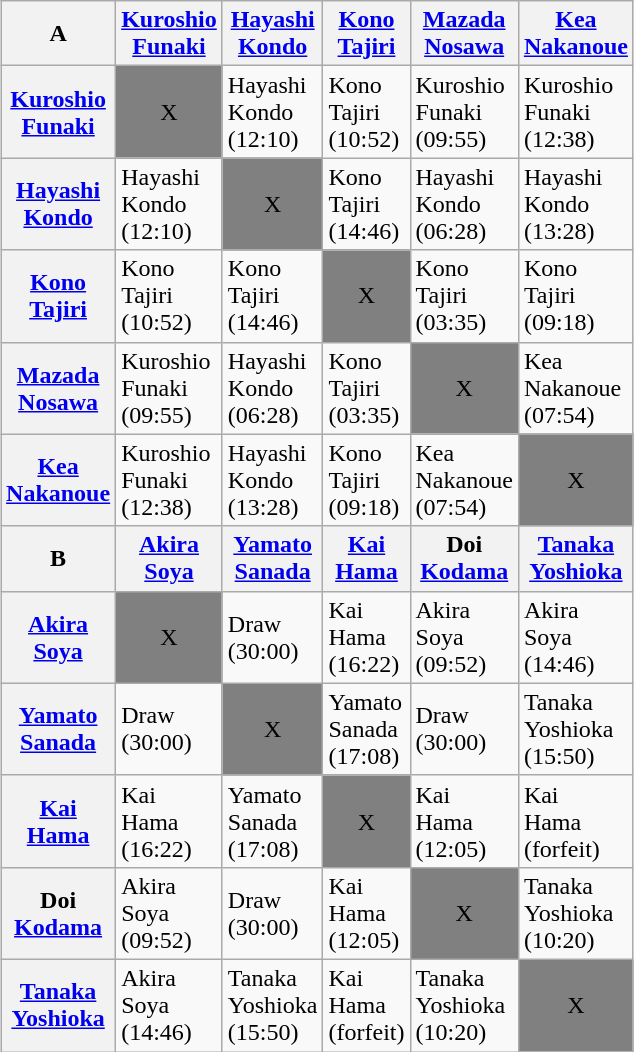<table class="wikitable" align=center style="margin: 1em auto 1em auto">
<tr>
<th>A</th>
<th><a href='#'>Kuroshio</a><br><a href='#'>Funaki</a></th>
<th><a href='#'>Hayashi</a><br><a href='#'>Kondo</a></th>
<th><a href='#'>Kono</a><br><a href='#'>Tajiri</a></th>
<th><a href='#'>Mazada</a><br><a href='#'>Nosawa</a></th>
<th><a href='#'>Kea</a><br><a href='#'>Nakanoue</a></th>
</tr>
<tr>
<th><a href='#'>Kuroshio</a><br><a href='#'>Funaki</a></th>
<td bgcolor=grey align="center">X</td>
<td>Hayashi<br>Kondo<br>(12:10)</td>
<td>Kono<br>Tajiri<br>(10:52)</td>
<td>Kuroshio<br>Funaki<br>(09:55)</td>
<td>Kuroshio<br>Funaki<br>(12:38)</td>
</tr>
<tr>
<th><a href='#'>Hayashi</a><br><a href='#'>Kondo</a></th>
<td>Hayashi<br>Kondo<br>(12:10)</td>
<td bgcolor=grey align="center">X</td>
<td>Kono<br>Tajiri<br>(14:46)</td>
<td>Hayashi<br>Kondo<br>(06:28)</td>
<td>Hayashi<br>Kondo<br>(13:28)</td>
</tr>
<tr>
<th><a href='#'>Kono</a><br><a href='#'>Tajiri</a></th>
<td>Kono<br>Tajiri<br>(10:52)</td>
<td>Kono<br>Tajiri<br>(14:46)</td>
<td bgcolor=grey align="center">X</td>
<td>Kono<br>Tajiri<br>(03:35)</td>
<td>Kono<br>Tajiri<br>(09:18)</td>
</tr>
<tr>
<th><a href='#'>Mazada</a><br><a href='#'>Nosawa</a></th>
<td>Kuroshio<br>Funaki<br>(09:55)</td>
<td>Hayashi<br>Kondo<br>(06:28)</td>
<td>Kono<br>Tajiri<br>(03:35)</td>
<td bgcolor=grey align="center">X</td>
<td>Kea<br>Nakanoue<br>(07:54)</td>
</tr>
<tr>
<th><a href='#'>Kea</a><br><a href='#'>Nakanoue</a></th>
<td>Kuroshio<br>Funaki<br>(12:38)</td>
<td>Hayashi<br>Kondo<br>(13:28)</td>
<td>Kono<br>Tajiri<br>(09:18)</td>
<td>Kea<br>Nakanoue<br>(07:54)</td>
<td bgcolor=grey align="center">X</td>
</tr>
<tr>
<th>B</th>
<th><a href='#'>Akira</a><br><a href='#'>Soya</a></th>
<th><a href='#'>Yamato</a><br><a href='#'>Sanada</a></th>
<th><a href='#'>Kai</a><br><a href='#'>Hama</a></th>
<th>Doi<br><a href='#'>Kodama</a></th>
<th><a href='#'>Tanaka</a><br><a href='#'>Yoshioka</a></th>
</tr>
<tr>
<th><a href='#'>Akira</a><br><a href='#'>Soya</a></th>
<td bgcolor=grey align="center">X</td>
<td>Draw<br>(30:00)</td>
<td>Kai<br>Hama<br>(16:22)</td>
<td>Akira<br>Soya<br>(09:52)</td>
<td>Akira<br>Soya<br>(14:46)</td>
</tr>
<tr>
<th><a href='#'>Yamato</a><br><a href='#'>Sanada</a></th>
<td>Draw<br>(30:00)</td>
<td bgcolor=grey align="center">X</td>
<td>Yamato<br>Sanada<br>(17:08)</td>
<td>Draw<br>(30:00)</td>
<td>Tanaka<br>Yoshioka<br>(15:50)</td>
</tr>
<tr>
<th><a href='#'>Kai</a><br><a href='#'>Hama</a></th>
<td>Kai<br>Hama<br>(16:22)</td>
<td>Yamato<br>Sanada<br>(17:08)</td>
<td bgcolor=grey align="center">X</td>
<td>Kai<br>Hama<br>(12:05)</td>
<td>Kai<br>Hama<br>(forfeit)</td>
</tr>
<tr>
<th>Doi<br><a href='#'>Kodama</a></th>
<td>Akira<br>Soya<br>(09:52)</td>
<td>Draw<br>(30:00)</td>
<td>Kai<br>Hama<br>(12:05)</td>
<td bgcolor=grey align="center">X</td>
<td>Tanaka<br>Yoshioka<br>(10:20)</td>
</tr>
<tr>
<th><a href='#'>Tanaka</a><br><a href='#'>Yoshioka</a></th>
<td>Akira<br>Soya<br>(14:46)</td>
<td>Tanaka<br>Yoshioka<br>(15:50)</td>
<td>Kai<br>Hama<br>(forfeit)</td>
<td>Tanaka<br>Yoshioka<br>(10:20)</td>
<td bgcolor=grey align="center">X</td>
</tr>
</table>
